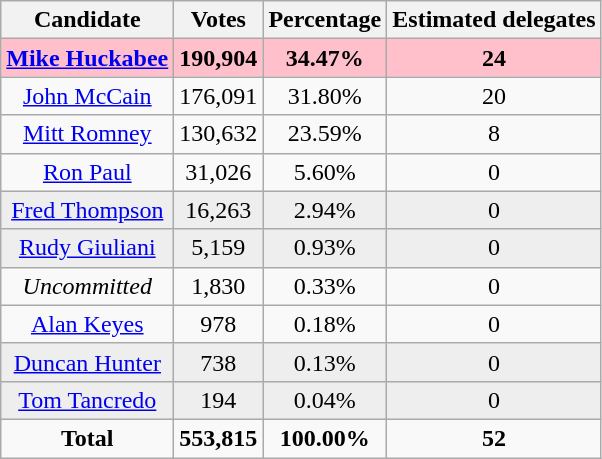<table class="wikitable" style="text-align:center;">
<tr>
<th>Candidate</th>
<th>Votes</th>
<th>Percentage</th>
<th>Estimated delegates</th>
</tr>
<tr style="background:pink;">
<td><strong><a href='#'>Mike Huckabee</a></strong></td>
<td><strong>190,904</strong></td>
<td><strong>34.47%</strong></td>
<td><strong>24</strong></td>
</tr>
<tr>
<td><a href='#'>John McCain</a></td>
<td>176,091</td>
<td>31.80%</td>
<td>20</td>
</tr>
<tr>
<td><a href='#'>Mitt Romney</a></td>
<td>130,632</td>
<td>23.59%</td>
<td>8</td>
</tr>
<tr>
<td><a href='#'>Ron Paul</a></td>
<td>31,026</td>
<td>5.60%</td>
<td>0</td>
</tr>
<tr style="background:#eee;">
<td><a href='#'>Fred Thompson</a></td>
<td>16,263</td>
<td>2.94%</td>
<td>0</td>
</tr>
<tr style="background:#eee;">
<td><a href='#'>Rudy Giuliani</a></td>
<td>5,159</td>
<td>0.93%</td>
<td>0</td>
</tr>
<tr>
<td><em>Uncommitted</em></td>
<td>1,830</td>
<td>0.33%</td>
<td>0</td>
</tr>
<tr>
<td><a href='#'>Alan Keyes</a></td>
<td>978</td>
<td>0.18%</td>
<td>0</td>
</tr>
<tr style="background:#eee;">
<td><a href='#'>Duncan Hunter</a></td>
<td>738</td>
<td>0.13%</td>
<td>0</td>
</tr>
<tr style="background:#eee;">
<td><a href='#'>Tom Tancredo</a></td>
<td>194</td>
<td>0.04%</td>
<td>0</td>
</tr>
<tr>
<td><strong>Total</strong></td>
<td><strong>553,815</strong></td>
<td><strong>100.00%</strong></td>
<td><strong>52</strong></td>
</tr>
</table>
